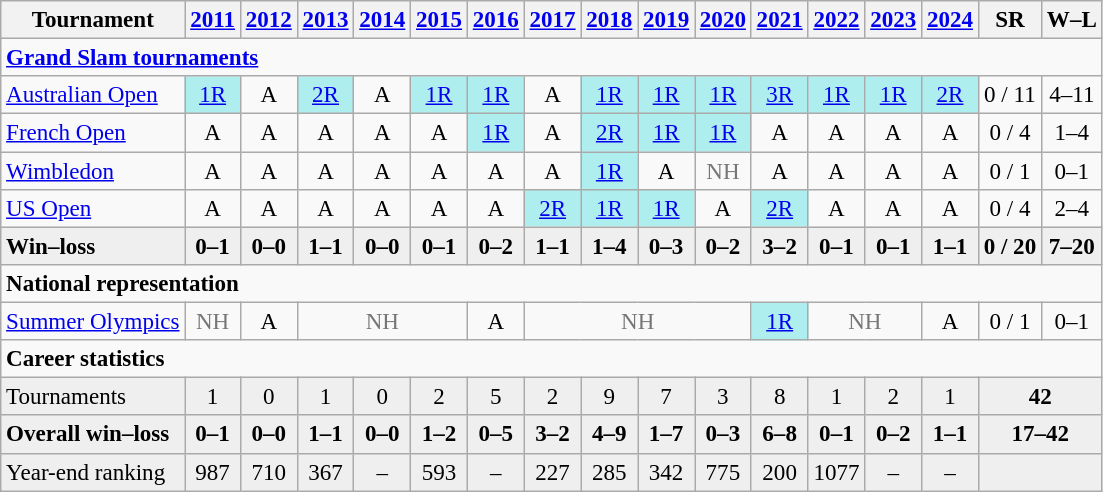<table class="wikitable nowrap" style=text-align:center;font-size:96%>
<tr>
<th>Tournament</th>
<th><a href='#'>2011</a></th>
<th><a href='#'>2012</a></th>
<th><a href='#'>2013</a></th>
<th><a href='#'>2014</a></th>
<th><a href='#'>2015</a></th>
<th><a href='#'>2016</a></th>
<th><a href='#'>2017</a></th>
<th><a href='#'>2018</a></th>
<th><a href='#'>2019</a></th>
<th><a href='#'>2020</a></th>
<th><a href='#'>2021</a></th>
<th><a href='#'>2022</a></th>
<th><a href='#'>2023</a></th>
<th><a href='#'>2024</a></th>
<th>SR</th>
<th>W–L</th>
</tr>
<tr>
<td colspan="17" align="left"><strong><a href='#'>Grand Slam tournaments</a></strong></td>
</tr>
<tr>
<td align=left><a href='#'>Australian Open</a></td>
<td bgcolor=afeeee><a href='#'>1R</a></td>
<td>A</td>
<td bgcolor=afeeee><a href='#'>2R</a></td>
<td>A</td>
<td bgcolor=afeeee><a href='#'>1R</a></td>
<td bgcolor=afeeee><a href='#'>1R</a></td>
<td>A</td>
<td bgcolor=afeeee><a href='#'>1R</a></td>
<td bgcolor=afeeee><a href='#'>1R</a></td>
<td bgcolor=afeeee><a href='#'>1R</a></td>
<td bgcolor=afeeee><a href='#'>3R</a></td>
<td bgcolor=afeeee><a href='#'>1R</a></td>
<td bgcolor=afeeee><a href='#'>1R</a></td>
<td bgcolor=afeeee><a href='#'>2R</a></td>
<td>0 / 11</td>
<td>4–11</td>
</tr>
<tr>
<td align=left><a href='#'>French Open</a></td>
<td>A</td>
<td>A</td>
<td>A</td>
<td>A</td>
<td>A</td>
<td bgcolor=afeeee><a href='#'>1R</a></td>
<td>A</td>
<td bgcolor=afeeee><a href='#'>2R</a></td>
<td bgcolor=afeeee><a href='#'>1R</a></td>
<td bgcolor=afeeee><a href='#'>1R</a></td>
<td>A</td>
<td>A</td>
<td>A</td>
<td>A</td>
<td>0 / 4</td>
<td>1–4</td>
</tr>
<tr>
<td align=left><a href='#'>Wimbledon</a></td>
<td>A</td>
<td>A</td>
<td>A</td>
<td>A</td>
<td>A</td>
<td>A</td>
<td>A</td>
<td bgcolor=afeeee><a href='#'>1R</a></td>
<td>A</td>
<td style=color:#767676>NH</td>
<td>A</td>
<td>A</td>
<td>A</td>
<td>A</td>
<td>0 / 1</td>
<td>0–1</td>
</tr>
<tr>
<td align=left><a href='#'>US Open</a></td>
<td>A</td>
<td>A</td>
<td>A</td>
<td>A</td>
<td>A</td>
<td>A</td>
<td bgcolor=afeeee><a href='#'>2R</a></td>
<td bgcolor=afeeee><a href='#'>1R</a></td>
<td bgcolor=afeeee><a href='#'>1R</a></td>
<td>A</td>
<td bgcolor=afeeee><a href='#'>2R</a></td>
<td>A</td>
<td>A</td>
<td>A</td>
<td>0 / 4</td>
<td>2–4</td>
</tr>
<tr style=font-weight:bold;background:#efefef>
<td style=text-align:left>Win–loss</td>
<td>0–1</td>
<td>0–0</td>
<td>1–1</td>
<td>0–0</td>
<td>0–1</td>
<td>0–2</td>
<td>1–1</td>
<td>1–4</td>
<td>0–3</td>
<td>0–2</td>
<td>3–2</td>
<td>0–1</td>
<td>0–1</td>
<td>1–1</td>
<td>0 / 20</td>
<td>7–20</td>
</tr>
<tr>
<td colspan="17" align="left"><strong>National representation</strong></td>
</tr>
<tr>
<td align=left><a href='#'>Summer Olympics</a></td>
<td colspan=1 style=color:#767676>NH</td>
<td>A</td>
<td colspan=3 style=color:#767676>NH</td>
<td>A</td>
<td colspan=4 style=color:#767676>NH</td>
<td bgcolor=afeeee><a href='#'>1R</a></td>
<td colspan=2 style=color:#767676>NH</td>
<td>A</td>
<td>0 / 1</td>
<td>0–1</td>
</tr>
<tr>
<td colspan="17" align="left"><strong>Career statistics</strong></td>
</tr>
<tr bgcolor=efefef>
<td style=text-align:left>Tournaments</td>
<td>1</td>
<td>0</td>
<td>1</td>
<td>0</td>
<td>2</td>
<td>5</td>
<td>2</td>
<td>9</td>
<td>7</td>
<td>3</td>
<td>8</td>
<td>1</td>
<td>2</td>
<td>1</td>
<td colspan="2"><strong>42</strong></td>
</tr>
<tr style=font-weight:bold;background:#efefef>
<td style=text-align:left>Overall win–loss</td>
<td>0–1</td>
<td>0–0</td>
<td>1–1</td>
<td>0–0</td>
<td>1–2</td>
<td>0–5</td>
<td>3–2</td>
<td>4–9</td>
<td>1–7</td>
<td>0–3</td>
<td>6–8</td>
<td>0–1</td>
<td>0–2</td>
<td>1–1</td>
<td colspan="2">17–42</td>
</tr>
<tr bgcolor=efefef>
<td align=left>Year-end ranking</td>
<td>987</td>
<td>710</td>
<td>367</td>
<td>–</td>
<td>593</td>
<td>–</td>
<td>227</td>
<td>285</td>
<td>342</td>
<td>775</td>
<td>200</td>
<td>1077</td>
<td>–</td>
<td>–</td>
<td colspan="2"><strong></strong></td>
</tr>
</table>
